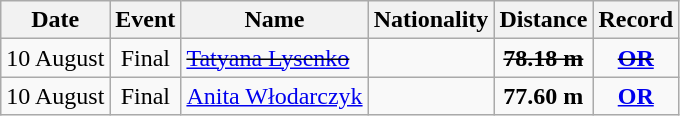<table class=wikitable style=text-align:center>
<tr>
<th>Date</th>
<th>Event</th>
<th>Name</th>
<th>Nationality</th>
<th>Distance</th>
<th>Record</th>
</tr>
<tr>
<td>10 August</td>
<td>Final</td>
<td align=left><s><a href='#'>Tatyana Lysenko</a></s></td>
<td align=left></td>
<td><s><strong>78.18 m</strong></s></td>
<td><s><strong><a href='#'>OR</a></strong></s></td>
</tr>
<tr>
<td>10 August</td>
<td>Final</td>
<td><a href='#'>Anita Włodarczyk</a></td>
<td></td>
<td><strong>77.60 m</strong></td>
<td><strong><a href='#'>OR</a></strong></td>
</tr>
</table>
